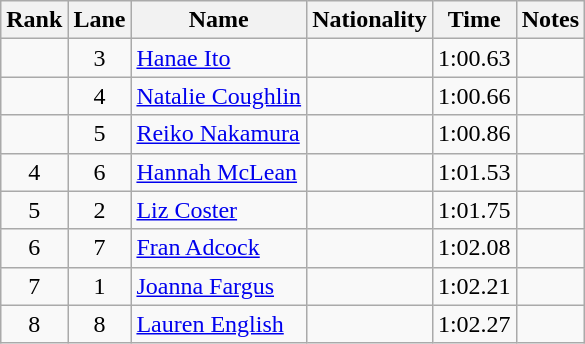<table class="wikitable sortable" style="text-align:center">
<tr>
<th>Rank</th>
<th>Lane</th>
<th>Name</th>
<th>Nationality</th>
<th>Time</th>
<th>Notes</th>
</tr>
<tr>
<td></td>
<td>3</td>
<td align=left><a href='#'>Hanae Ito</a></td>
<td align=left></td>
<td>1:00.63</td>
<td></td>
</tr>
<tr>
<td></td>
<td>4</td>
<td align=left><a href='#'>Natalie Coughlin</a></td>
<td align=left></td>
<td>1:00.66</td>
<td></td>
</tr>
<tr>
<td></td>
<td>5</td>
<td align=left><a href='#'>Reiko Nakamura</a></td>
<td align=left></td>
<td>1:00.86</td>
<td></td>
</tr>
<tr>
<td>4</td>
<td>6</td>
<td align=left><a href='#'>Hannah McLean</a></td>
<td align=left></td>
<td>1:01.53</td>
<td></td>
</tr>
<tr>
<td>5</td>
<td>2</td>
<td align=left><a href='#'>Liz Coster</a></td>
<td align=left></td>
<td>1:01.75</td>
<td></td>
</tr>
<tr>
<td>6</td>
<td>7</td>
<td align=left><a href='#'>Fran Adcock</a></td>
<td align=left></td>
<td>1:02.08</td>
<td></td>
</tr>
<tr>
<td>7</td>
<td>1</td>
<td align=left><a href='#'>Joanna Fargus</a></td>
<td align=left></td>
<td>1:02.21</td>
<td></td>
</tr>
<tr>
<td>8</td>
<td>8</td>
<td align=left><a href='#'>Lauren English</a></td>
<td align=left></td>
<td>1:02.27</td>
<td></td>
</tr>
</table>
